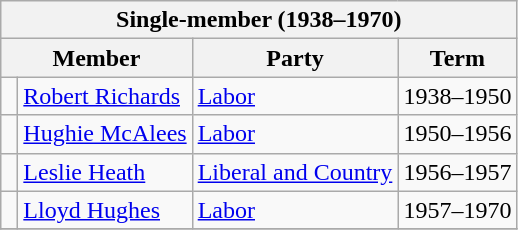<table class="wikitable">
<tr>
<th colspan=4>Single-member (1938–1970)</th>
</tr>
<tr>
<th colspan=2>Member</th>
<th>Party</th>
<th>Term</th>
</tr>
<tr>
<td> </td>
<td><a href='#'>Robert Richards</a></td>
<td><a href='#'>Labor</a></td>
<td>1938–1950</td>
</tr>
<tr>
<td> </td>
<td><a href='#'>Hughie McAlees</a></td>
<td><a href='#'>Labor</a></td>
<td>1950–1956</td>
</tr>
<tr>
<td> </td>
<td><a href='#'>Leslie Heath</a></td>
<td><a href='#'>Liberal and Country</a></td>
<td>1956–1957</td>
</tr>
<tr>
<td> </td>
<td><a href='#'>Lloyd Hughes</a></td>
<td><a href='#'>Labor</a></td>
<td>1957–1970</td>
</tr>
<tr>
</tr>
</table>
